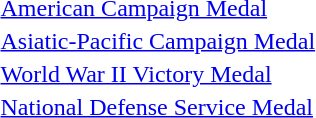<table>
<tr>
<td></td>
<td><a href='#'>American Campaign Medal</a></td>
</tr>
<tr>
<td></td>
<td><a href='#'>Asiatic-Pacific Campaign Medal</a></td>
</tr>
<tr>
<td></td>
<td><a href='#'>World War II Victory Medal</a></td>
</tr>
<tr>
<td></td>
<td><a href='#'>National Defense Service Medal</a></td>
</tr>
</table>
